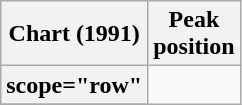<table class="wikitable plainrowheaders" style="text-align:center;">
<tr>
<th scope="col">Chart (1991)</th>
<th scope="col">Peak<br>position</th>
</tr>
<tr>
<th>scope="row"</th>
</tr>
<tr>
</tr>
</table>
